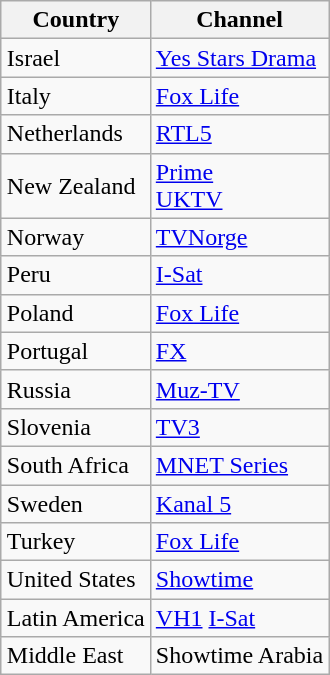<table class="wikitable" style="margin:auto;">
<tr>
<th>Country</th>
<th>Channel</th>
</tr>
<tr>
<td>Israel</td>
<td><a href='#'>Yes Stars Drama</a></td>
</tr>
<tr>
<td>Italy</td>
<td><a href='#'>Fox Life</a></td>
</tr>
<tr>
<td>Netherlands</td>
<td><a href='#'>RTL5</a></td>
</tr>
<tr>
<td>New Zealand</td>
<td><a href='#'>Prime</a> <br> <a href='#'>UKTV</a></td>
</tr>
<tr>
<td>Norway</td>
<td><a href='#'>TVNorge</a></td>
</tr>
<tr>
<td>Peru</td>
<td><a href='#'>I-Sat</a></td>
</tr>
<tr>
<td>Poland</td>
<td><a href='#'>Fox Life</a></td>
</tr>
<tr>
<td>Portugal</td>
<td><a href='#'>FX</a></td>
</tr>
<tr>
<td>Russia</td>
<td><a href='#'>Muz-TV</a></td>
</tr>
<tr>
<td>Slovenia</td>
<td><a href='#'>TV3</a></td>
</tr>
<tr>
<td>South Africa</td>
<td><a href='#'>MNET Series</a></td>
</tr>
<tr>
<td>Sweden</td>
<td><a href='#'>Kanal 5</a></td>
</tr>
<tr>
<td>Turkey</td>
<td><a href='#'>Fox Life</a></td>
</tr>
<tr>
<td>United States</td>
<td><a href='#'>Showtime</a></td>
</tr>
<tr>
<td>Latin America</td>
<td><a href='#'>VH1</a> <a href='#'>I-Sat</a></td>
</tr>
<tr>
<td>Middle East</td>
<td>Showtime Arabia</td>
</tr>
</table>
